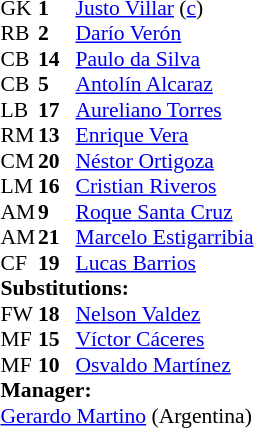<table style="font-size: 90%" cellspacing="0" cellpadding="0" align="center">
<tr>
<th width=25></th>
<th width=25></th>
</tr>
<tr>
<td>GK</td>
<td><strong>1</strong></td>
<td><a href='#'>Justo Villar</a> (<a href='#'>c</a>)</td>
</tr>
<tr>
<td>RB</td>
<td><strong>2</strong></td>
<td><a href='#'>Darío Verón</a></td>
</tr>
<tr>
<td>CB</td>
<td><strong>14</strong></td>
<td><a href='#'>Paulo da Silva</a></td>
</tr>
<tr>
<td>CB</td>
<td><strong>5</strong></td>
<td><a href='#'>Antolín Alcaraz</a></td>
</tr>
<tr>
<td>LB</td>
<td><strong>17</strong></td>
<td><a href='#'>Aureliano Torres</a></td>
</tr>
<tr>
<td>RM</td>
<td><strong>13</strong></td>
<td><a href='#'>Enrique Vera</a></td>
</tr>
<tr>
<td>CM</td>
<td><strong>20</strong></td>
<td><a href='#'>Néstor Ortigoza</a></td>
</tr>
<tr>
<td>LM</td>
<td><strong>16</strong></td>
<td><a href='#'>Cristian Riveros</a></td>
<td></td>
<td></td>
</tr>
<tr>
<td>AM</td>
<td><strong>9</strong></td>
<td><a href='#'>Roque Santa Cruz</a></td>
</tr>
<tr>
<td>AM</td>
<td><strong>21</strong></td>
<td><a href='#'>Marcelo Estigarribia</a></td>
<td></td>
<td></td>
</tr>
<tr>
<td>CF</td>
<td><strong>19</strong></td>
<td><a href='#'>Lucas Barrios</a></td>
<td></td>
<td></td>
</tr>
<tr>
<td colspan=3><strong>Substitutions:</strong></td>
</tr>
<tr>
<td>FW</td>
<td><strong>18</strong></td>
<td><a href='#'>Nelson Valdez</a></td>
<td></td>
<td></td>
</tr>
<tr>
<td>MF</td>
<td><strong>15</strong></td>
<td><a href='#'>Víctor Cáceres</a></td>
<td></td>
<td></td>
</tr>
<tr>
<td>MF</td>
<td><strong>10</strong></td>
<td><a href='#'>Osvaldo Martínez</a></td>
<td></td>
<td></td>
</tr>
<tr>
<td colspan=3><strong>Manager:</strong></td>
</tr>
<tr>
<td colspan=3><a href='#'>Gerardo Martino</a> (Argentina)</td>
</tr>
</table>
